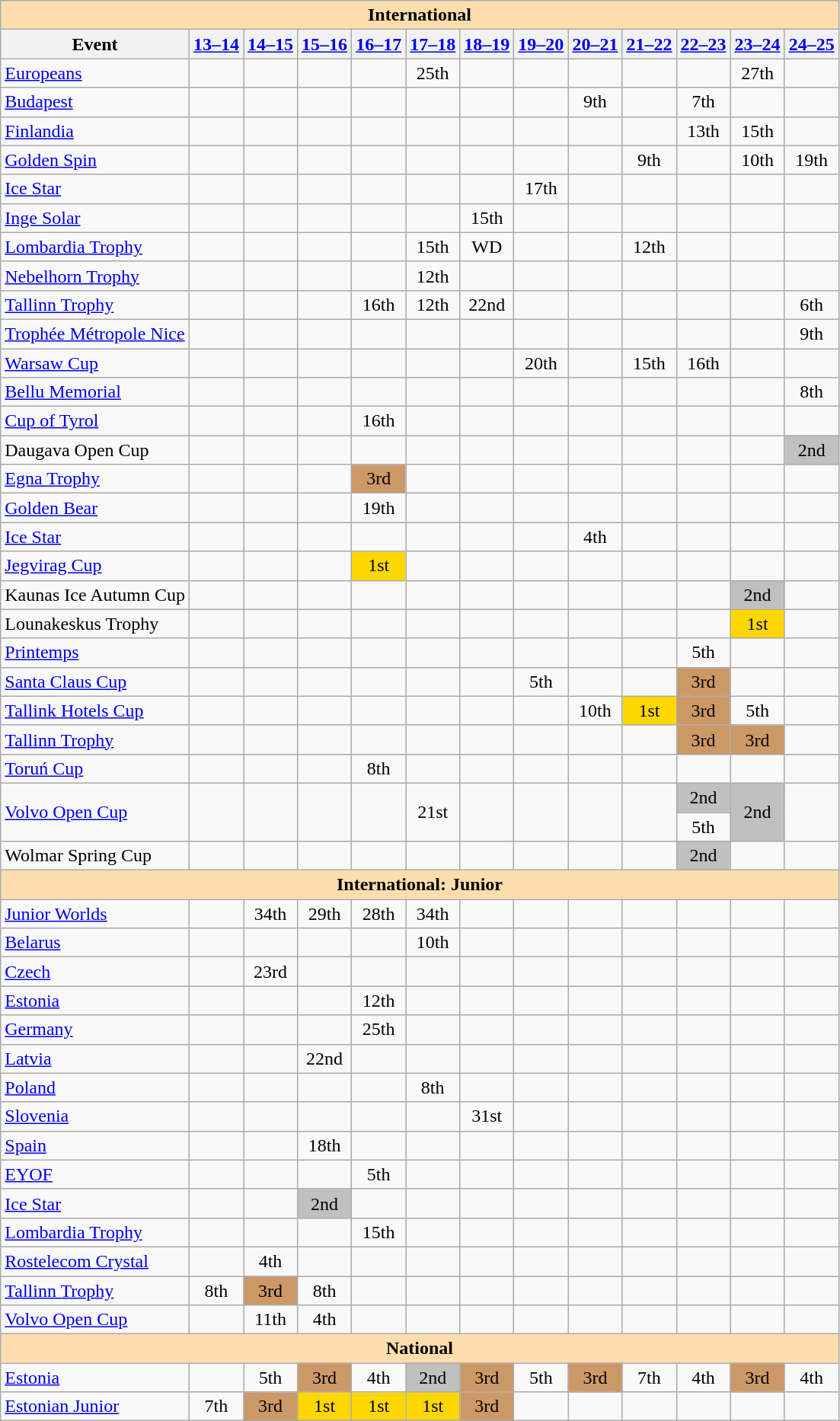<table class="wikitable" style="text-align:center">
<tr>
<th colspan="13" align="center" style="background-color: #ffdead; ">International</th>
</tr>
<tr>
<th>Event</th>
<th><a href='#'>13–14</a></th>
<th><a href='#'>14–15</a></th>
<th><a href='#'>15–16</a></th>
<th><a href='#'>16–17</a></th>
<th><a href='#'>17–18</a></th>
<th><a href='#'>18–19</a></th>
<th><a href='#'>19–20</a></th>
<th><a href='#'>20–21</a></th>
<th><a href='#'>21–22</a></th>
<th><a href='#'>22–23</a></th>
<th><a href='#'>23–24</a></th>
<th><a href='#'>24–25</a></th>
</tr>
<tr>
<td align=left><a href='#'>Europeans</a></td>
<td></td>
<td></td>
<td></td>
<td></td>
<td>25th</td>
<td></td>
<td></td>
<td></td>
<td></td>
<td></td>
<td>27th</td>
<td></td>
</tr>
<tr>
<td align=left> <a href='#'>Budapest</a></td>
<td></td>
<td></td>
<td></td>
<td></td>
<td></td>
<td></td>
<td></td>
<td>9th</td>
<td></td>
<td>7th</td>
<td></td>
<td></td>
</tr>
<tr>
<td align=left> <a href='#'>Finlandia</a></td>
<td></td>
<td></td>
<td></td>
<td></td>
<td></td>
<td></td>
<td></td>
<td></td>
<td></td>
<td>13th</td>
<td>15th</td>
<td></td>
</tr>
<tr>
<td align=left> <a href='#'>Golden Spin</a></td>
<td></td>
<td></td>
<td></td>
<td></td>
<td></td>
<td></td>
<td></td>
<td></td>
<td>9th</td>
<td></td>
<td>10th</td>
<td>19th</td>
</tr>
<tr>
<td align=left> <a href='#'>Ice Star</a></td>
<td></td>
<td></td>
<td></td>
<td></td>
<td></td>
<td></td>
<td>17th</td>
<td></td>
<td></td>
<td></td>
<td></td>
<td></td>
</tr>
<tr>
<td align=left> <a href='#'>Inge Solar</a></td>
<td></td>
<td></td>
<td></td>
<td></td>
<td></td>
<td>15th</td>
<td></td>
<td></td>
<td></td>
<td></td>
<td></td>
<td></td>
</tr>
<tr>
<td align=left> <a href='#'>Lombardia Trophy</a></td>
<td></td>
<td></td>
<td></td>
<td></td>
<td>15th</td>
<td>WD</td>
<td></td>
<td></td>
<td>12th</td>
<td></td>
<td></td>
<td></td>
</tr>
<tr>
<td align=left> <a href='#'>Nebelhorn Trophy</a></td>
<td></td>
<td></td>
<td></td>
<td></td>
<td>12th</td>
<td></td>
<td></td>
<td></td>
<td></td>
<td></td>
<td></td>
<td></td>
</tr>
<tr>
<td align=left> <a href='#'>Tallinn Trophy</a></td>
<td></td>
<td></td>
<td></td>
<td>16th</td>
<td>12th</td>
<td>22nd</td>
<td></td>
<td></td>
<td></td>
<td></td>
<td></td>
<td>6th</td>
</tr>
<tr>
<td align=left> <a href='#'>Trophée Métropole Nice</a></td>
<td></td>
<td></td>
<td></td>
<td></td>
<td></td>
<td></td>
<td></td>
<td></td>
<td></td>
<td></td>
<td></td>
<td>9th</td>
</tr>
<tr>
<td align=left> <a href='#'>Warsaw Cup</a></td>
<td></td>
<td></td>
<td></td>
<td></td>
<td></td>
<td></td>
<td>20th</td>
<td></td>
<td>15th</td>
<td>16th</td>
<td></td>
<td></td>
</tr>
<tr>
<td align=left><a href='#'>Bellu Memorial</a></td>
<td></td>
<td></td>
<td></td>
<td></td>
<td></td>
<td></td>
<td></td>
<td></td>
<td></td>
<td></td>
<td></td>
<td>8th</td>
</tr>
<tr>
<td align=left><a href='#'>Cup of Tyrol</a></td>
<td></td>
<td></td>
<td></td>
<td>16th</td>
<td></td>
<td></td>
<td></td>
<td></td>
<td></td>
<td></td>
<td></td>
<td></td>
</tr>
<tr>
<td align=left>Daugava Open Cup</td>
<td></td>
<td></td>
<td></td>
<td></td>
<td></td>
<td></td>
<td></td>
<td></td>
<td></td>
<td></td>
<td></td>
<td bgcolor=silver>2nd</td>
</tr>
<tr>
<td align=left><a href='#'>Egna Trophy</a></td>
<td></td>
<td></td>
<td></td>
<td bgcolor=cc9966>3rd</td>
<td></td>
<td></td>
<td></td>
<td></td>
<td></td>
<td></td>
<td></td>
<td></td>
</tr>
<tr>
<td align=left><a href='#'>Golden Bear</a></td>
<td></td>
<td></td>
<td></td>
<td>19th</td>
<td></td>
<td></td>
<td></td>
<td></td>
<td></td>
<td></td>
<td></td>
<td></td>
</tr>
<tr>
<td align=left><a href='#'>Ice Star</a></td>
<td></td>
<td></td>
<td></td>
<td></td>
<td></td>
<td></td>
<td></td>
<td>4th</td>
<td></td>
<td></td>
<td></td>
<td></td>
</tr>
<tr>
<td align=left><a href='#'>Jegvirag Cup</a></td>
<td></td>
<td></td>
<td></td>
<td bgcolor=gold>1st</td>
<td></td>
<td></td>
<td></td>
<td></td>
<td></td>
<td></td>
<td></td>
<td></td>
</tr>
<tr>
<td align=left>Kaunas Ice Autumn Cup</td>
<td></td>
<td></td>
<td></td>
<td></td>
<td></td>
<td></td>
<td></td>
<td></td>
<td></td>
<td></td>
<td bgcolor=silver>2nd</td>
<td></td>
</tr>
<tr>
<td align=left>Lounakeskus Trophy</td>
<td></td>
<td></td>
<td></td>
<td></td>
<td></td>
<td></td>
<td></td>
<td></td>
<td></td>
<td></td>
<td bgcolor=gold>1st</td>
<td></td>
</tr>
<tr>
<td align=left><a href='#'>Printemps</a></td>
<td></td>
<td></td>
<td></td>
<td></td>
<td></td>
<td></td>
<td></td>
<td></td>
<td></td>
<td>5th</td>
<td></td>
<td></td>
</tr>
<tr>
<td align=left><a href='#'>Santa Claus Cup</a></td>
<td></td>
<td></td>
<td></td>
<td></td>
<td></td>
<td></td>
<td>5th</td>
<td></td>
<td></td>
<td bgcolor=cc9966>3rd</td>
<td></td>
<td></td>
</tr>
<tr>
<td align=left><a href='#'>Tallink Hotels Cup</a></td>
<td></td>
<td></td>
<td></td>
<td></td>
<td></td>
<td></td>
<td></td>
<td>10th</td>
<td bgcolor=gold>1st</td>
<td bgcolor=cc9966>3rd</td>
<td>5th</td>
<td></td>
</tr>
<tr>
<td align=left><a href='#'>Tallinn Trophy</a></td>
<td></td>
<td></td>
<td></td>
<td></td>
<td></td>
<td></td>
<td></td>
<td></td>
<td></td>
<td bgcolor=cc9966>3rd</td>
<td bgcolor=cc9966>3rd</td>
<td></td>
</tr>
<tr>
<td align=left><a href='#'>Toruń Cup</a></td>
<td></td>
<td></td>
<td></td>
<td>8th</td>
<td></td>
<td></td>
<td></td>
<td></td>
<td></td>
<td></td>
<td></td>
<td></td>
</tr>
<tr>
<td align=left rowspan=2><a href='#'>Volvo Open Cup</a></td>
<td rowspan="2"></td>
<td rowspan=2></td>
<td rowspan=2></td>
<td rowspan=2></td>
<td rowspan=2>21st</td>
<td rowspan=2></td>
<td rowspan=2></td>
<td rowspan=2></td>
<td rowspan=2></td>
<td bgcolor=silver>2nd</td>
<td rowspan=2 bgcolor=silver>2nd</td>
<td rowspan=2></td>
</tr>
<tr>
<td>5th</td>
</tr>
<tr>
<td align=left>Wolmar Spring Cup</td>
<td></td>
<td></td>
<td></td>
<td></td>
<td></td>
<td></td>
<td></td>
<td></td>
<td></td>
<td bgcolor=silver>2nd</td>
<td></td>
<td></td>
</tr>
<tr>
<th colspan="13" align="center" style="background-color: #ffdead; ">International: Junior</th>
</tr>
<tr>
<td align=left><a href='#'>Junior Worlds</a></td>
<td></td>
<td>34th</td>
<td>29th</td>
<td>28th</td>
<td>34th</td>
<td></td>
<td></td>
<td></td>
<td></td>
<td></td>
<td></td>
<td></td>
</tr>
<tr>
<td align=left> <a href='#'>Belarus</a></td>
<td></td>
<td></td>
<td></td>
<td></td>
<td>10th</td>
<td></td>
<td></td>
<td></td>
<td></td>
<td></td>
<td></td>
<td></td>
</tr>
<tr>
<td align=left> <a href='#'>Czech</a></td>
<td></td>
<td>23rd</td>
<td></td>
<td></td>
<td></td>
<td></td>
<td></td>
<td></td>
<td></td>
<td></td>
<td></td>
<td></td>
</tr>
<tr>
<td align=left> <a href='#'>Estonia</a></td>
<td></td>
<td></td>
<td></td>
<td>12th</td>
<td></td>
<td></td>
<td></td>
<td></td>
<td></td>
<td></td>
<td></td>
<td></td>
</tr>
<tr>
<td align=left> <a href='#'>Germany</a></td>
<td></td>
<td></td>
<td></td>
<td>25th</td>
<td></td>
<td></td>
<td></td>
<td></td>
<td></td>
<td></td>
<td></td>
<td></td>
</tr>
<tr>
<td align=left> <a href='#'>Latvia</a></td>
<td></td>
<td></td>
<td>22nd</td>
<td></td>
<td></td>
<td></td>
<td></td>
<td></td>
<td></td>
<td></td>
<td></td>
<td></td>
</tr>
<tr>
<td align=left> <a href='#'>Poland</a></td>
<td></td>
<td></td>
<td></td>
<td></td>
<td>8th</td>
<td></td>
<td></td>
<td></td>
<td></td>
<td></td>
<td></td>
<td></td>
</tr>
<tr>
<td align=left> <a href='#'>Slovenia</a></td>
<td></td>
<td></td>
<td></td>
<td></td>
<td></td>
<td>31st</td>
<td></td>
<td></td>
<td></td>
<td></td>
<td></td>
<td></td>
</tr>
<tr>
<td align=left> <a href='#'>Spain</a></td>
<td></td>
<td></td>
<td>18th</td>
<td></td>
<td></td>
<td></td>
<td></td>
<td></td>
<td></td>
<td></td>
<td></td>
<td></td>
</tr>
<tr>
<td align=left><a href='#'>EYOF</a></td>
<td></td>
<td></td>
<td></td>
<td>5th</td>
<td></td>
<td></td>
<td></td>
<td></td>
<td></td>
<td></td>
<td></td>
<td></td>
</tr>
<tr>
<td align=left><a href='#'>Ice Star</a></td>
<td></td>
<td></td>
<td bgcolor=silver>2nd</td>
<td></td>
<td></td>
<td></td>
<td></td>
<td></td>
<td></td>
<td></td>
<td></td>
<td></td>
</tr>
<tr>
<td align=left><a href='#'>Lombardia Trophy</a></td>
<td></td>
<td></td>
<td></td>
<td>15th</td>
<td></td>
<td></td>
<td></td>
<td></td>
<td></td>
<td></td>
<td></td>
<td></td>
</tr>
<tr>
<td align=left><a href='#'>Rostelecom Crystal</a></td>
<td></td>
<td>4th</td>
<td></td>
<td></td>
<td></td>
<td></td>
<td></td>
<td></td>
<td></td>
<td></td>
<td></td>
<td></td>
</tr>
<tr>
<td align=left><a href='#'>Tallinn Trophy</a></td>
<td>8th</td>
<td bgcolor=cc9966>3rd</td>
<td>8th</td>
<td></td>
<td></td>
<td></td>
<td></td>
<td></td>
<td></td>
<td></td>
<td></td>
<td></td>
</tr>
<tr>
<td align=left><a href='#'>Volvo Open Cup</a></td>
<td></td>
<td>11th</td>
<td>4th</td>
<td></td>
<td></td>
<td></td>
<td></td>
<td></td>
<td></td>
<td></td>
<td></td>
<td></td>
</tr>
<tr>
<th colspan="13" align="center" style="background-color: #ffdead; ">National</th>
</tr>
<tr>
<td align="left"><a href='#'>Estonia</a></td>
<td></td>
<td>5th</td>
<td bgcolor="cc9966">3rd</td>
<td>4th</td>
<td bgcolor="silver">2nd</td>
<td bgcolor="cc9966">3rd</td>
<td>5th</td>
<td bgcolor="cc9966">3rd</td>
<td>7th</td>
<td>4th</td>
<td bgcolor="cc9966">3rd</td>
<td>4th</td>
</tr>
<tr>
<td align="left"><a href='#'>Estonian Junior</a></td>
<td>7th</td>
<td bgcolor="cc9966">3rd</td>
<td bgcolor="gold">1st</td>
<td bgcolor="gold">1st</td>
<td bgcolor="gold">1st</td>
<td bgcolor="cc9966">3rd</td>
<td></td>
<td></td>
<td></td>
<td></td>
<td></td>
<td></td>
</tr>
</table>
